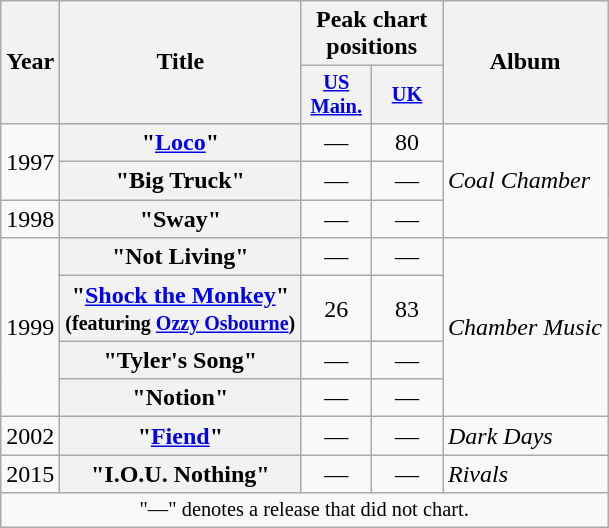<table class="wikitable plainrowheaders">
<tr>
<th scope="col" rowspan="2">Year</th>
<th scope="col" rowspan="2">Title</th>
<th scope="col" colspan="2">Peak chart positions</th>
<th scope="col" rowspan="2">Album</th>
</tr>
<tr>
<th scope="col" style="width:3em;font-size:85%"><a href='#'>US<br>Main.</a><br></th>
<th scope="col" style="width:3em;font-size:85%"><a href='#'>UK</a><br></th>
</tr>
<tr>
<td rowspan="2">1997</td>
<th scope="row">"<a href='#'>Loco</a>"</th>
<td style="text-align:center;">—</td>
<td style="text-align:center;">80</td>
<td rowspan="3"><em>Coal Chamber</em></td>
</tr>
<tr>
<th scope="row">"Big Truck"</th>
<td style="text-align:center;">—</td>
<td style="text-align:center;">—</td>
</tr>
<tr>
<td>1998</td>
<th scope="row">"Sway"</th>
<td style="text-align:center;">—</td>
<td style="text-align:center;">—</td>
</tr>
<tr>
<td rowspan="4">1999</td>
<th scope="row">"Not Living"</th>
<td style="text-align:center;">—</td>
<td style="text-align:center;">—</td>
<td rowspan="4"><em>Chamber Music</em></td>
</tr>
<tr>
<th scope="row">"<a href='#'>Shock the Monkey</a>"<br><small>(featuring <a href='#'>Ozzy Osbourne</a>)</small></th>
<td style="text-align:center;">26</td>
<td style="text-align:center;">83</td>
</tr>
<tr>
<th scope="row">"Tyler's Song"</th>
<td style="text-align:center;">—</td>
<td style="text-align:center;">—</td>
</tr>
<tr>
<th scope="row">"Notion"</th>
<td style="text-align:center;">—</td>
<td style="text-align:center;">—</td>
</tr>
<tr>
<td>2002</td>
<th scope="row">"<a href='#'>Fiend</a>"</th>
<td style="text-align:center;">—</td>
<td style="text-align:center;">—</td>
<td><em>Dark Days</em></td>
</tr>
<tr>
<td>2015</td>
<th scope="row">"I.O.U. Nothing"</th>
<td style="text-align:center;">—</td>
<td style="text-align:center;">—</td>
<td><em>Rivals</em></td>
</tr>
<tr>
<td colspan="5" style="text-align:center; font-size:85%">"—" denotes a release that did not chart.</td>
</tr>
</table>
